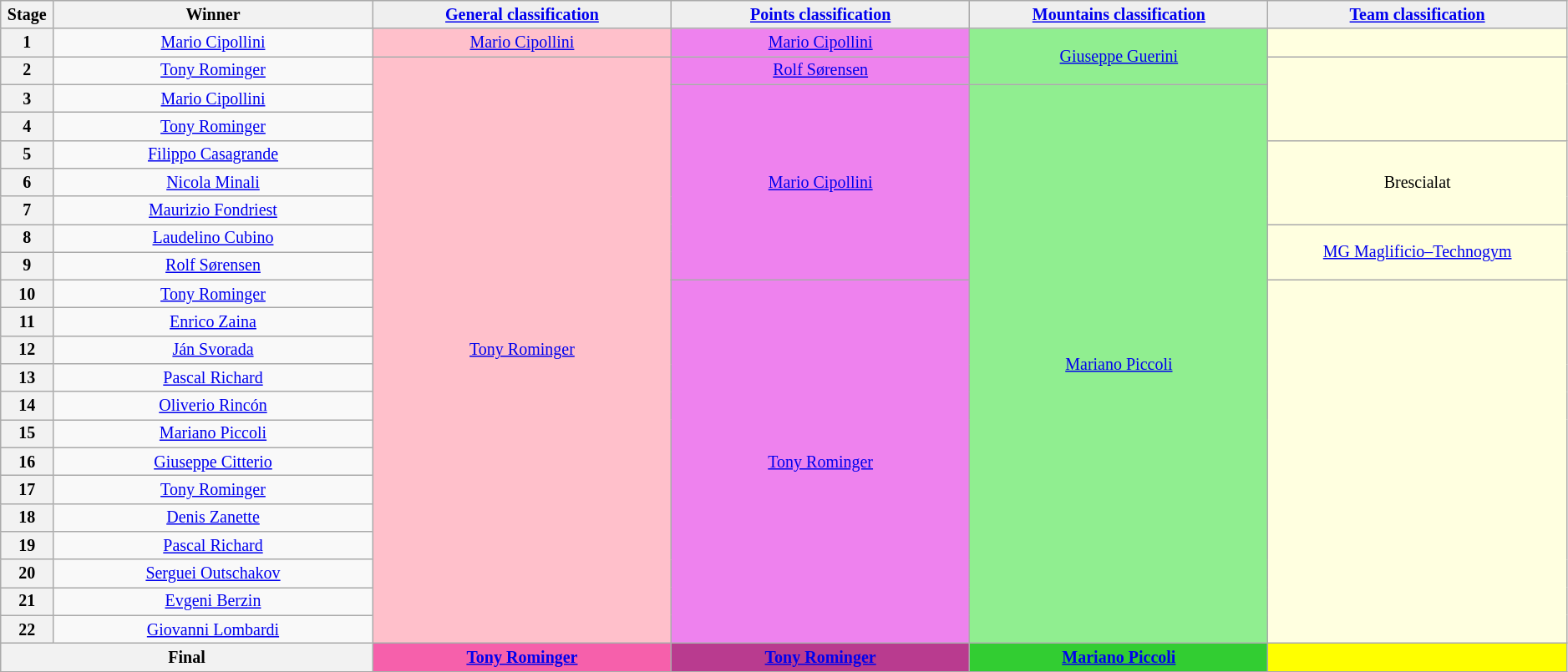<table class="wikitable" style="text-align: center; font-size:smaller;">
<tr style="background:#efefef;">
<th style="width:1%;">Stage</th>
<th style="width:15%;">Winner</th>
<th style="background:#efefef; width:14%;"><a href='#'>General classification</a><br></th>
<th style="background:#efefef; width:14%;"><a href='#'>Points classification</a><br></th>
<th style="background:#efefef; width:14%;"><a href='#'>Mountains classification</a><br></th>
<th style="background:#efefef; width:14%;"><a href='#'>Team classification</a></th>
</tr>
<tr>
<th>1</th>
<td><a href='#'>Mario Cipollini</a></td>
<td style="background:pink;" rowspan="1"><a href='#'>Mario Cipollini</a></td>
<td style="background:violet;" rowspan="1"><a href='#'>Mario Cipollini</a></td>
<td style="background:lightgreen;" rowspan="2"><a href='#'>Giuseppe Guerini</a></td>
<td style="background:lightyellow;" rowspan="1"></td>
</tr>
<tr>
<th>2</th>
<td><a href='#'>Tony Rominger</a></td>
<td style="background:pink;" rowspan="21"><a href='#'>Tony Rominger</a></td>
<td style="background:violet;" rowspan="1"><a href='#'>Rolf Sørensen</a></td>
<td style="background:lightyellow;" rowspan="3"></td>
</tr>
<tr>
<th>3</th>
<td><a href='#'>Mario Cipollini</a></td>
<td style="background:violet;" rowspan="7"><a href='#'>Mario Cipollini</a></td>
<td style="background:lightgreen;" rowspan="20"><a href='#'>Mariano Piccoli</a></td>
</tr>
<tr>
<th>4</th>
<td><a href='#'>Tony Rominger</a></td>
</tr>
<tr>
<th>5</th>
<td><a href='#'>Filippo Casagrande</a></td>
<td style="background:lightyellow;" rowspan="3">Brescialat</td>
</tr>
<tr>
<th>6</th>
<td><a href='#'>Nicola Minali</a></td>
</tr>
<tr>
<th>7</th>
<td><a href='#'>Maurizio Fondriest</a></td>
</tr>
<tr>
<th>8</th>
<td><a href='#'>Laudelino Cubino</a></td>
<td style="background:lightyellow;" rowspan="2"><a href='#'>MG Maglificio–Technogym</a></td>
</tr>
<tr>
<th>9</th>
<td><a href='#'>Rolf Sørensen</a></td>
</tr>
<tr>
<th>10</th>
<td><a href='#'>Tony Rominger</a></td>
<td style="background:violet;" rowspan="13"><a href='#'>Tony Rominger</a></td>
<td style="background:lightyellow;" rowspan="13"></td>
</tr>
<tr>
<th>11</th>
<td><a href='#'>Enrico Zaina</a></td>
</tr>
<tr>
<th>12</th>
<td><a href='#'>Ján Svorada</a></td>
</tr>
<tr>
<th>13</th>
<td><a href='#'>Pascal Richard</a></td>
</tr>
<tr>
<th>14</th>
<td><a href='#'>Oliverio Rincón</a></td>
</tr>
<tr>
<th>15</th>
<td><a href='#'>Mariano Piccoli</a></td>
</tr>
<tr>
<th>16</th>
<td><a href='#'>Giuseppe Citterio</a></td>
</tr>
<tr>
<th>17</th>
<td><a href='#'>Tony Rominger</a></td>
</tr>
<tr>
<th>18</th>
<td><a href='#'>Denis Zanette</a></td>
</tr>
<tr>
<th>19</th>
<td><a href='#'>Pascal Richard</a></td>
</tr>
<tr>
<th>20</th>
<td><a href='#'>Serguei Outschakov</a></td>
</tr>
<tr>
<th>21</th>
<td><a href='#'>Evgeni Berzin</a></td>
</tr>
<tr>
<th>22</th>
<td><a href='#'>Giovanni Lombardi</a></td>
</tr>
<tr>
<th colspan=2><strong>Final</strong></th>
<th style="background:#F660AB;"><strong><a href='#'>Tony Rominger</a></strong></th>
<th style="background:#B93B8F;"><strong><a href='#'>Tony Rominger</a></strong></th>
<th style="background:#32CD32;"><strong><a href='#'>Mariano Piccoli</a></strong></th>
<th style="background:yellow;"><strong></strong></th>
</tr>
</table>
